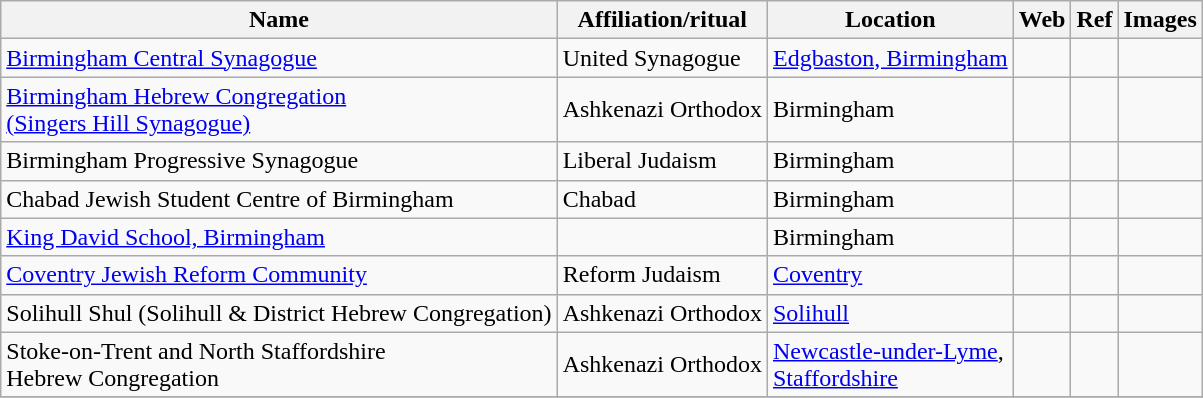<table class="wikitable sortable">
<tr>
<th>Name</th>
<th>Affiliation/ritual</th>
<th>Location</th>
<th>Web</th>
<th>Ref</th>
<th>Images</th>
</tr>
<tr>
<td><a href='#'>Birmingham Central Synagogue</a></td>
<td>United Synagogue</td>
<td><a href='#'>Edgbaston, Birmingham</a></td>
<td></td>
<td></td>
<td></td>
</tr>
<tr>
<td><a href='#'>Birmingham Hebrew Congregation<br> (Singers Hill Synagogue)</a></td>
<td>Ashkenazi Orthodox</td>
<td>Birmingham</td>
<td></td>
<td></td>
<td></td>
</tr>
<tr>
<td>Birmingham Progressive Synagogue</td>
<td>Liberal Judaism</td>
<td>Birmingham</td>
<td></td>
<td></td>
<td></td>
</tr>
<tr>
<td>Chabad Jewish Student Centre of Birmingham</td>
<td>Chabad</td>
<td>Birmingham</td>
<td></td>
<td></td>
<td></td>
</tr>
<tr>
<td><a href='#'>King David School, Birmingham</a></td>
<td></td>
<td>Birmingham</td>
<td></td>
<td></td>
<td></td>
</tr>
<tr>
<td><a href='#'>Coventry Jewish Reform Community</a></td>
<td>Reform Judaism</td>
<td><a href='#'>Coventry</a></td>
<td></td>
<td></td>
<td></td>
</tr>
<tr>
<td>Solihull Shul (Solihull & District Hebrew Congregation)</td>
<td>Ashkenazi Orthodox</td>
<td><a href='#'>Solihull</a></td>
<td></td>
<td></td>
<td></td>
</tr>
<tr>
<td>Stoke-on-Trent and North Staffordshire<br> Hebrew Congregation</td>
<td>Ashkenazi Orthodox</td>
<td><a href='#'>Newcastle-under-Lyme</a>,<br> <a href='#'>Staffordshire</a></td>
<td></td>
<td></td>
<td></td>
</tr>
<tr>
</tr>
</table>
